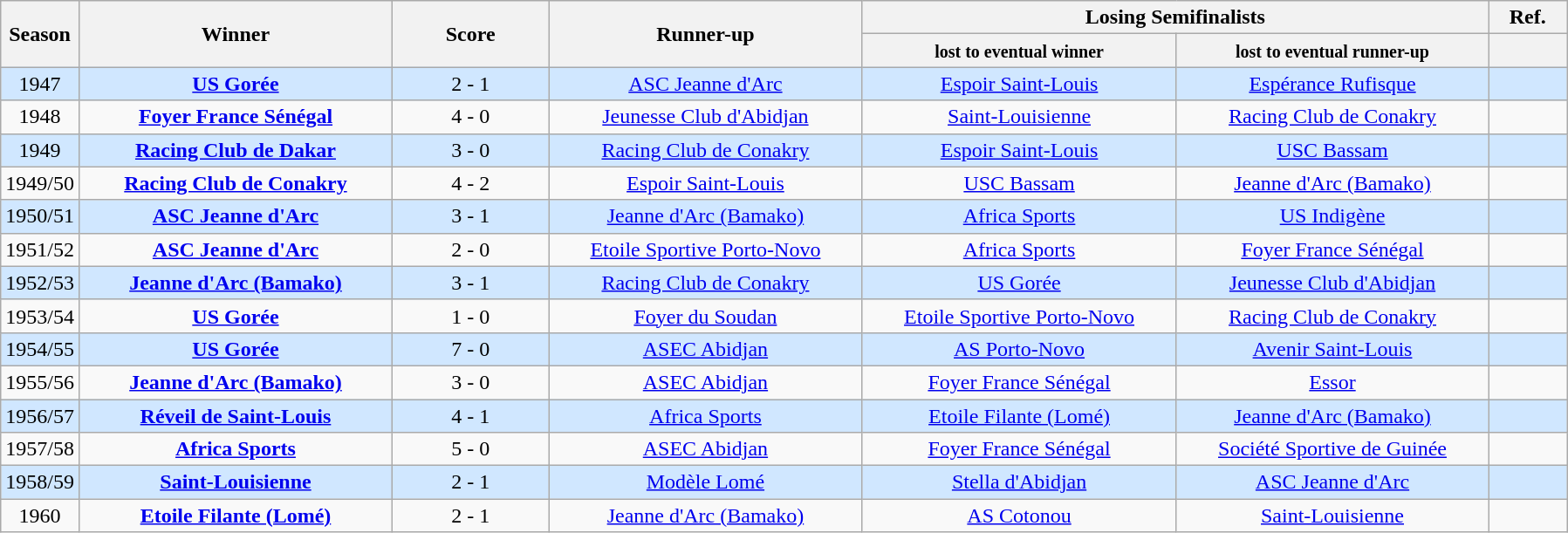<table class="wikitable">
<tr>
<th width=5% rowspan="2">Season</th>
<th width=20% rowspan="2">Winner</th>
<th width=10% rowspan="2">Score</th>
<th width=20% rowspan="2">Runner-up</th>
<th width=40% colspan="2">Losing Semifinalists</th>
<th>Ref.</th>
</tr>
<tr>
<th><small>lost to eventual winner</small></th>
<th><small>lost to eventual runner-up</small></th>
<th></th>
</tr>
<tr align=center bgcolor=#D0E7FF>
<td>1947</td>
<td> <strong><a href='#'>US Gorée</a></strong></td>
<td>2 - 1</td>
<td> <a href='#'>ASC Jeanne d'Arc</a></td>
<td> <a href='#'>Espoir Saint-Louis</a></td>
<td> <a href='#'>Espérance Rufisque</a></td>
<td></td>
</tr>
<tr align=center>
<td>1948</td>
<td> <strong><a href='#'>Foyer France Sénégal</a></strong></td>
<td>4 - 0</td>
<td> <a href='#'>Jeunesse Club d'Abidjan</a></td>
<td> <a href='#'>Saint-Louisienne</a></td>
<td> <a href='#'>Racing Club de Conakry</a></td>
<td></td>
</tr>
<tr align=center bgcolor=#D0E7FF>
<td>1949</td>
<td> <strong><a href='#'>Racing Club de Dakar</a></strong></td>
<td>3 - 0</td>
<td> <a href='#'>Racing Club de Conakry</a></td>
<td> <a href='#'>Espoir Saint-Louis</a></td>
<td> <a href='#'>USC Bassam</a></td>
<td></td>
</tr>
<tr align=center>
<td>1949/50</td>
<td> <strong><a href='#'>Racing Club de Conakry</a></strong></td>
<td>4 - 2</td>
<td> <a href='#'>Espoir Saint-Louis</a></td>
<td> <a href='#'>USC Bassam</a></td>
<td> <a href='#'>Jeanne d'Arc (Bamako)</a></td>
<td></td>
</tr>
<tr align=center bgcolor=#D0E7FF>
<td>1950/51</td>
<td> <strong><a href='#'>ASC Jeanne d'Arc</a></strong></td>
<td>3 - 1</td>
<td> <a href='#'>Jeanne d'Arc (Bamako)</a></td>
<td> <a href='#'>Africa Sports</a></td>
<td> <a href='#'>US Indigène</a></td>
<td></td>
</tr>
<tr align=center>
<td>1951/52</td>
<td> <strong><a href='#'>ASC Jeanne d'Arc</a></strong></td>
<td>2 - 0</td>
<td> <a href='#'>Etoile Sportive Porto-Novo</a></td>
<td> <a href='#'>Africa Sports</a></td>
<td> <a href='#'>Foyer France Sénégal</a></td>
<td></td>
</tr>
<tr align=center bgcolor=#D0E7FF>
<td>1952/53</td>
<td> <strong><a href='#'>Jeanne d'Arc (Bamako)</a></strong></td>
<td>3 - 1</td>
<td> <a href='#'>Racing Club de Conakry</a></td>
<td> <a href='#'>US Gorée</a></td>
<td> <a href='#'>Jeunesse Club d'Abidjan</a></td>
<td></td>
</tr>
<tr align=center>
<td>1953/54</td>
<td> <strong><a href='#'>US Gorée</a></strong></td>
<td>1 - 0</td>
<td> <a href='#'>Foyer du Soudan</a></td>
<td> <a href='#'>Etoile Sportive Porto-Novo</a></td>
<td> <a href='#'>Racing Club de Conakry</a></td>
<td></td>
</tr>
<tr align=center bgcolor=#D0E7FF>
<td>1954/55</td>
<td> <strong><a href='#'>US Gorée</a></strong></td>
<td>7 - 0</td>
<td> <a href='#'>ASEC Abidjan</a></td>
<td> <a href='#'>AS Porto-Novo</a></td>
<td> <a href='#'>Avenir Saint-Louis</a></td>
<td></td>
</tr>
<tr align=center>
<td>1955/56</td>
<td> <strong><a href='#'>Jeanne d'Arc (Bamako)</a></strong></td>
<td>3 - 0</td>
<td> <a href='#'>ASEC Abidjan</a></td>
<td> <a href='#'>Foyer France Sénégal</a></td>
<td> <a href='#'>Essor</a></td>
<td></td>
</tr>
<tr align=center bgcolor=#D0E7FF>
<td>1956/57</td>
<td> <strong><a href='#'>Réveil de Saint-Louis</a></strong></td>
<td>4 - 1</td>
<td> <a href='#'>Africa Sports</a></td>
<td> <a href='#'>Etoile Filante (Lomé)</a></td>
<td> <a href='#'>Jeanne d'Arc (Bamako)</a></td>
<td></td>
</tr>
<tr align=center>
<td>1957/58</td>
<td> <strong><a href='#'>Africa Sports</a></strong></td>
<td>5 - 0</td>
<td> <a href='#'>ASEC Abidjan</a></td>
<td> <a href='#'>Foyer France Sénégal</a></td>
<td> <a href='#'>Société Sportive de Guinée</a></td>
<td></td>
</tr>
<tr align=center bgcolor=#D0E7FF>
<td>1958/59</td>
<td> <strong><a href='#'>Saint-Louisienne</a></strong></td>
<td>2 - 1</td>
<td> <a href='#'>Modèle Lomé</a></td>
<td> <a href='#'>Stella d'Abidjan</a></td>
<td> <a href='#'>ASC Jeanne d'Arc</a></td>
<td></td>
</tr>
<tr align=center>
<td>1960</td>
<td> <strong><a href='#'>Etoile Filante (Lomé)</a></strong></td>
<td>2 - 1</td>
<td> <a href='#'>Jeanne d'Arc (Bamako)</a></td>
<td> <a href='#'>AS Cotonou</a></td>
<td> <a href='#'>Saint-Louisienne</a></td>
<td></td>
</tr>
</table>
